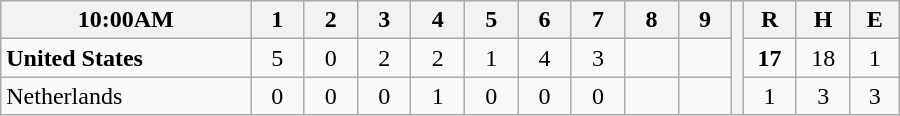<table border=1 cellspacing=0 width=600 style="margin-left:3em;" class="wikitable">
<tr style="text-align:center; background-color:#e6e6e6;">
<th align=left width=28%>10:00AM</th>
<th width=6%>1</th>
<th width=6%>2</th>
<th width=6%>3</th>
<th width=6%>4</th>
<th width=6%>5</th>
<th width=6%>6</th>
<th width=6%>7</th>
<th width=6%>8</th>
<th width=6%>9</th>
<th rowspan="3" width=0.5%></th>
<th width=6%>R</th>
<th width=6%>H</th>
<th width=6%>E</th>
</tr>
<tr style="text-align:center;">
<td align=left> <strong>United States</strong></td>
<td>5</td>
<td>0</td>
<td>2</td>
<td>2</td>
<td>1</td>
<td>4</td>
<td>3</td>
<td></td>
<td></td>
<td><strong>17</strong></td>
<td>18</td>
<td>1</td>
</tr>
<tr style="text-align:center;">
<td align=left> Netherlands</td>
<td>0</td>
<td>0</td>
<td>0</td>
<td>1</td>
<td>0</td>
<td>0</td>
<td>0</td>
<td></td>
<td></td>
<td>1</td>
<td>3</td>
<td>3</td>
</tr>
</table>
